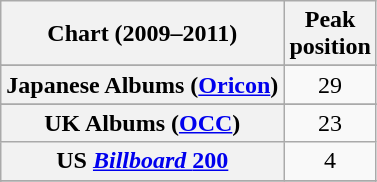<table class="wikitable sortable plainrowheaders" style="text-align:center">
<tr>
<th scope="col">Chart (2009–2011)</th>
<th scope="col">Peak<br>position</th>
</tr>
<tr>
</tr>
<tr>
</tr>
<tr>
</tr>
<tr>
</tr>
<tr>
</tr>
<tr>
</tr>
<tr>
</tr>
<tr>
</tr>
<tr>
</tr>
<tr>
<th scope="row">Japanese Albums (<a href='#'>Oricon</a>)</th>
<td>29</td>
</tr>
<tr>
</tr>
<tr>
</tr>
<tr>
</tr>
<tr>
<th scope="row">UK Albums (<a href='#'>OCC</a>)</th>
<td>23</td>
</tr>
<tr>
<th scope="row">US <a href='#'><em>Billboard </em>200</a></th>
<td>4</td>
</tr>
<tr>
</tr>
<tr>
</tr>
<tr>
</tr>
<tr>
</tr>
</table>
